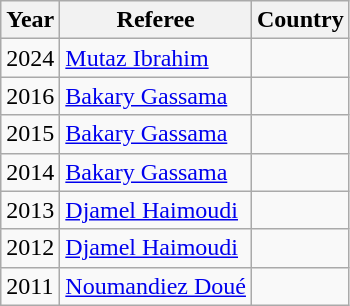<table class="wikitable">
<tr>
<th>Year</th>
<th>Referee</th>
<th>Country</th>
</tr>
<tr>
<td>2024</td>
<td><a href='#'>Mutaz Ibrahim</a></td>
<td></td>
</tr>
<tr>
<td>2016</td>
<td><a href='#'>Bakary Gassama</a></td>
<td></td>
</tr>
<tr>
<td>2015</td>
<td><a href='#'>Bakary Gassama</a></td>
<td></td>
</tr>
<tr>
<td>2014</td>
<td><a href='#'>Bakary Gassama</a></td>
<td></td>
</tr>
<tr>
<td>2013</td>
<td><a href='#'>Djamel Haimoudi</a></td>
<td></td>
</tr>
<tr>
<td>2012</td>
<td><a href='#'>Djamel Haimoudi</a></td>
<td></td>
</tr>
<tr>
<td>2011</td>
<td><a href='#'>Noumandiez Doué</a></td>
<td></td>
</tr>
</table>
